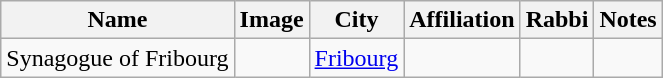<table class="wikitable sortable">
<tr>
<th>Name</th>
<th class="unsortable">Image</th>
<th>City</th>
<th>Affiliation</th>
<th>Rabbi</th>
<th>Notes</th>
</tr>
<tr>
<td>Synagogue of Fribourg</td>
<td></td>
<td><a href='#'>Fribourg</a></td>
<td></td>
<td></td>
</tr>
</table>
